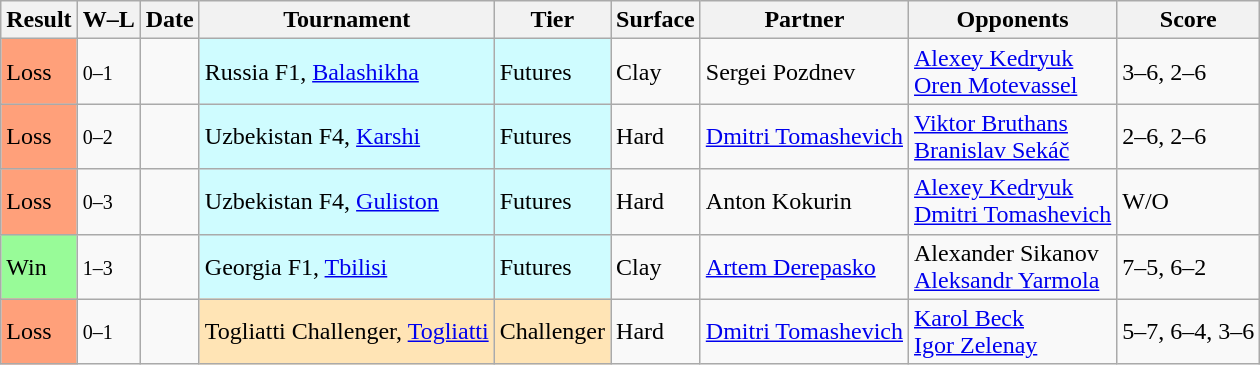<table class="sortable wikitable">
<tr>
<th>Result</th>
<th class="unsortable">W–L</th>
<th>Date</th>
<th>Tournament</th>
<th>Tier</th>
<th>Surface</th>
<th>Partner</th>
<th>Opponents</th>
<th class="unsortable">Score</th>
</tr>
<tr>
<td style="background:#ffa07a;">Loss</td>
<td><small>0–1</small></td>
<td></td>
<td style="background:#cffcff;">Russia F1, <a href='#'>Balashikha</a></td>
<td style="background:#cffcff;">Futures</td>
<td>Clay</td>
<td> Sergei Pozdnev</td>
<td> <a href='#'>Alexey Kedryuk</a> <br>  <a href='#'>Oren Motevassel</a></td>
<td>3–6, 2–6</td>
</tr>
<tr>
<td style="background:#ffa07a;">Loss</td>
<td><small>0–2</small></td>
<td></td>
<td style="background:#cffcff;">Uzbekistan F4, <a href='#'>Karshi</a></td>
<td style="background:#cffcff;">Futures</td>
<td>Hard</td>
<td> <a href='#'>Dmitri Tomashevich</a></td>
<td> <a href='#'>Viktor Bruthans</a> <br>  <a href='#'>Branislav Sekáč</a></td>
<td>2–6, 2–6</td>
</tr>
<tr>
<td style="background:#ffa07a;">Loss</td>
<td><small>0–3</small></td>
<td></td>
<td style="background:#cffcff;">Uzbekistan F4, <a href='#'>Guliston</a></td>
<td style="background:#cffcff;">Futures</td>
<td>Hard</td>
<td> Anton Kokurin</td>
<td> <a href='#'>Alexey Kedryuk</a> <br>  <a href='#'>Dmitri Tomashevich</a></td>
<td>W/O</td>
</tr>
<tr>
<td style="background:#98fb98;">Win</td>
<td><small>1–3</small></td>
<td></td>
<td style="background:#cffcff;">Georgia F1, <a href='#'>Tbilisi</a></td>
<td style="background:#cffcff;">Futures</td>
<td>Clay</td>
<td> <a href='#'>Artem Derepasko</a></td>
<td> Alexander Sikanov <br>  <a href='#'>Aleksandr Yarmola</a></td>
<td>7–5, 6–2</td>
</tr>
<tr>
<td style="background:#ffa07a;">Loss</td>
<td><small>0–1</small></td>
<td></td>
<td style="background:moccasin;">Togliatti Challenger, <a href='#'>Togliatti</a></td>
<td style="background:moccasin;">Challenger</td>
<td>Hard</td>
<td> <a href='#'>Dmitri Tomashevich</a></td>
<td> <a href='#'>Karol Beck</a> <br>  <a href='#'>Igor Zelenay</a></td>
<td>5–7, 6–4, 3–6</td>
</tr>
</table>
